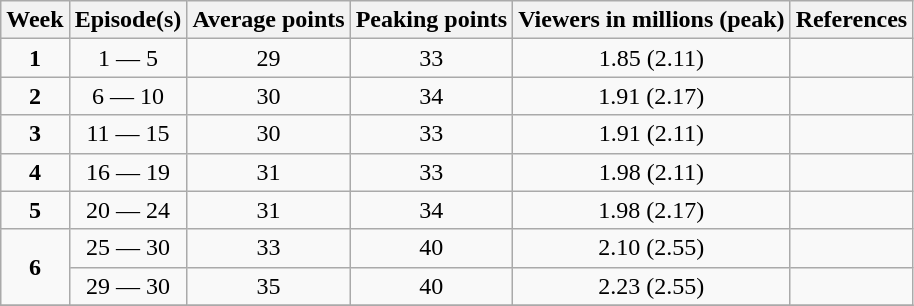<table class="wikitable" style="text-align:center;">
<tr>
<th>Week</th>
<th>Episode(s)</th>
<th>Average points</th>
<th>Peaking points</th>
<th>Viewers in millions (peak)</th>
<th>References</th>
</tr>
<tr>
<td><strong>1</strong></td>
<td>1 — 5</td>
<td>29</td>
<td>33</td>
<td>1.85 (2.11)</td>
<td></td>
</tr>
<tr>
<td><strong>2</strong></td>
<td>6 — 10</td>
<td>30</td>
<td>34</td>
<td>1.91 (2.17)</td>
<td></td>
</tr>
<tr>
<td><strong>3</strong></td>
<td>11 — 15</td>
<td>30</td>
<td>33</td>
<td>1.91 (2.11)</td>
<td></td>
</tr>
<tr>
<td><strong>4</strong></td>
<td>16 — 19</td>
<td>31</td>
<td>33</td>
<td>1.98 (2.11)</td>
<td></td>
</tr>
<tr>
<td><strong>5</strong></td>
<td>20 — 24</td>
<td>31</td>
<td>34</td>
<td>1.98 (2.17)</td>
<td></td>
</tr>
<tr>
<td rowspan="2"><strong>6</strong></td>
<td>25 — 30</td>
<td>33</td>
<td>40</td>
<td>2.10 (2.55)</td>
<td></td>
</tr>
<tr>
<td>29 — 30</td>
<td>35</td>
<td>40</td>
<td>2.23 (2.55)</td>
<td></td>
</tr>
<tr>
</tr>
</table>
